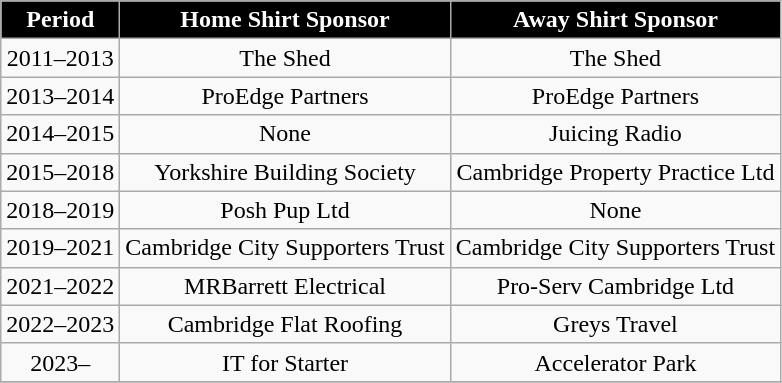<table class="wikitable" style="text-align:center;margin-left:1em">
<tr>
<th style="background:#000000; color:#FFF; text-align:center;">Period</th>
<th style="background:#000000; color:#FFF; text-align:center;">Home Shirt Sponsor</th>
<th style="background:#000000; color:#FFF; text-align:center;">Away Shirt Sponsor</th>
</tr>
<tr>
<td>2011–2013</td>
<td>The Shed</td>
<td>The Shed</td>
</tr>
<tr>
<td>2013–2014</td>
<td>ProEdge Partners</td>
<td>ProEdge Partners</td>
</tr>
<tr>
<td>2014–2015</td>
<td>None</td>
<td>Juicing Radio</td>
</tr>
<tr>
<td>2015–2018</td>
<td>Yorkshire Building Society</td>
<td>Cambridge Property Practice Ltd</td>
</tr>
<tr>
<td>2018–2019</td>
<td>Posh Pup Ltd</td>
<td>None</td>
</tr>
<tr>
<td>2019–2021</td>
<td>Cambridge City Supporters Trust</td>
<td>Cambridge City Supporters Trust</td>
</tr>
<tr>
<td>2021–2022</td>
<td>MRBarrett Electrical</td>
<td>Pro-Serv Cambridge Ltd</td>
</tr>
<tr>
<td>2022–2023</td>
<td>Cambridge Flat Roofing</td>
<td>Greys Travel</td>
</tr>
<tr>
<td>2023–</td>
<td>IT for Starter</td>
<td>Accelerator Park</td>
</tr>
<tr>
</tr>
</table>
